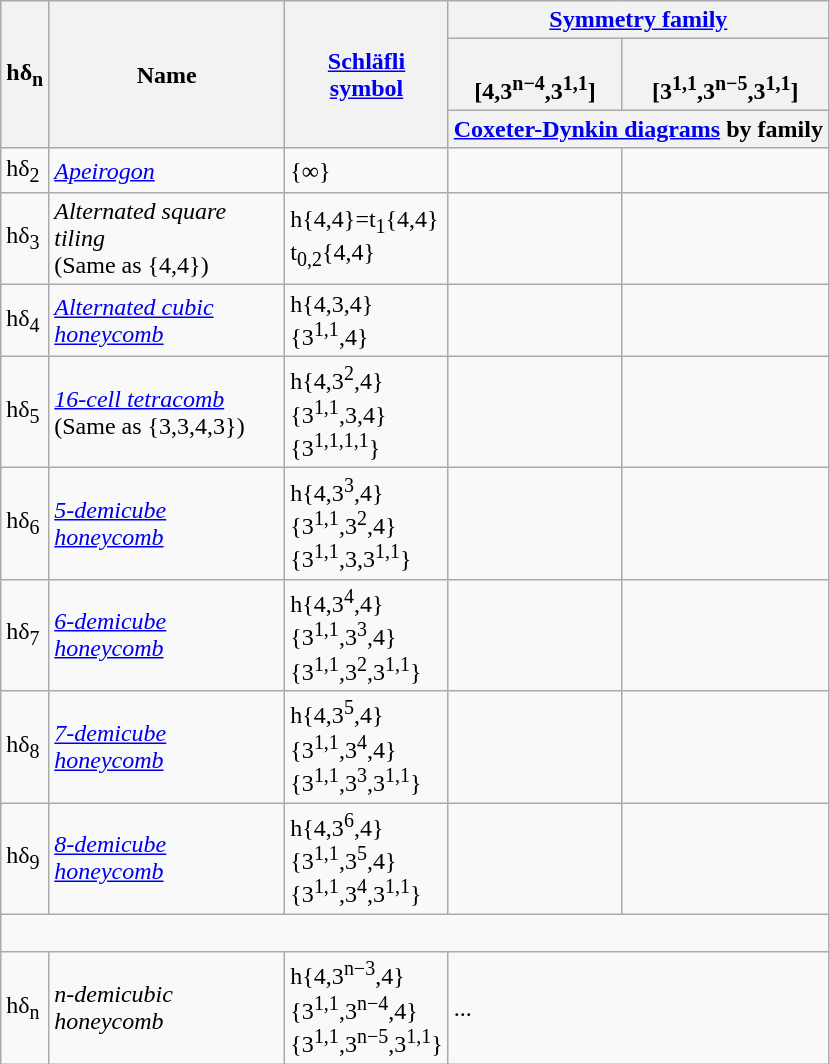<table class="wikitable">
<tr>
<th rowspan=3>hδ<sub>n</sub></th>
<th rowspan=3 width=150>Name</th>
<th rowspan=3><a href='#'>Schläfli<br>symbol</a></th>
<th colspan=3><a href='#'>Symmetry family</a></th>
</tr>
<tr>
<th><br>[4,3<sup>n−4</sup>,3<sup>1,1</sup>]</th>
<th><br>[3<sup>1,1</sup>,3<sup>n−5</sup>,3<sup>1,1</sup>]</th>
</tr>
<tr>
<th colspan=3><a href='#'>Coxeter-Dynkin diagrams</a> by family</th>
</tr>
<tr>
<td>hδ<sub>2</sub></td>
<td><em><a href='#'>Apeirogon</a></em></td>
<td>{∞}</td>
<td><br></td>
<td></td>
</tr>
<tr>
<td>hδ<sub>3</sub></td>
<td><em>Alternated square tiling</em><br>(Same as {4,4})</td>
<td>h{4,4}=t<sub>1</sub>{4,4}<br>t<sub>0,2</sub>{4,4}</td>
<td><br><br></td>
<td></td>
</tr>
<tr>
<td>hδ<sub>4</sub></td>
<td><em><a href='#'>Alternated cubic honeycomb</a></em></td>
<td>h{4,3,4}<br>{3<sup>1,1</sup>,4}</td>
<td><br><br></td>
<td></td>
</tr>
<tr>
<td>hδ<sub>5</sub></td>
<td><em><a href='#'>16-cell tetracomb</a></em><br>(Same as {3,3,4,3})</td>
<td>h{4,3<sup>2</sup>,4}<br>{3<sup>1,1</sup>,3,4}<br>{3<sup>1,1,1,1</sup>}</td>
<td><br><br></td>
<td></td>
</tr>
<tr>
<td>hδ<sub>6</sub></td>
<td><em><a href='#'>5-demicube honeycomb</a></em></td>
<td>h{4,3<sup>3</sup>,4}<br>{3<sup>1,1</sup>,3<sup>2</sup>,4}<br>{3<sup>1,1</sup>,3,3<sup>1,1</sup>}</td>
<td><br><br></td>
<td></td>
</tr>
<tr>
<td>hδ<sub>7</sub></td>
<td><em><a href='#'>6-demicube honeycomb</a></em></td>
<td>h{4,3<sup>4</sup>,4}<br>{3<sup>1,1</sup>,3<sup>3</sup>,4}<br>{3<sup>1,1</sup>,3<sup>2</sup>,3<sup>1,1</sup>}</td>
<td><br><br></td>
<td></td>
</tr>
<tr>
<td>hδ<sub>8</sub></td>
<td><em><a href='#'>7-demicube honeycomb</a></em></td>
<td>h{4,3<sup>5</sup>,4}<br>{3<sup>1,1</sup>,3<sup>4</sup>,4}<br>{3<sup>1,1</sup>,3<sup>3</sup>,3<sup>1,1</sup>}</td>
<td><br><br></td>
<td></td>
</tr>
<tr>
<td>hδ<sub>9</sub></td>
<td><em><a href='#'>8-demicube honeycomb</a></em></td>
<td>h{4,3<sup>6</sup>,4}<br>{3<sup>1,1</sup>,3<sup>5</sup>,4}<br>{3<sup>1,1</sup>,3<sup>4</sup>,3<sup>1,1</sup>}</td>
<td><br><br></td>
<td></td>
</tr>
<tr>
<td colspan=6> </td>
</tr>
<tr>
<td>hδ<sub>n</sub></td>
<td><em>n-demicubic honeycomb</em></td>
<td>h{4,3<sup>n−3</sup>,4}<br>{3<sup>1,1</sup>,3<sup>n−4</sup>,4}<br>{3<sup>1,1</sup>,3<sup>n−5</sup>,3<sup>1,1</sup>}</td>
<td colspan=2>...</td>
</tr>
</table>
